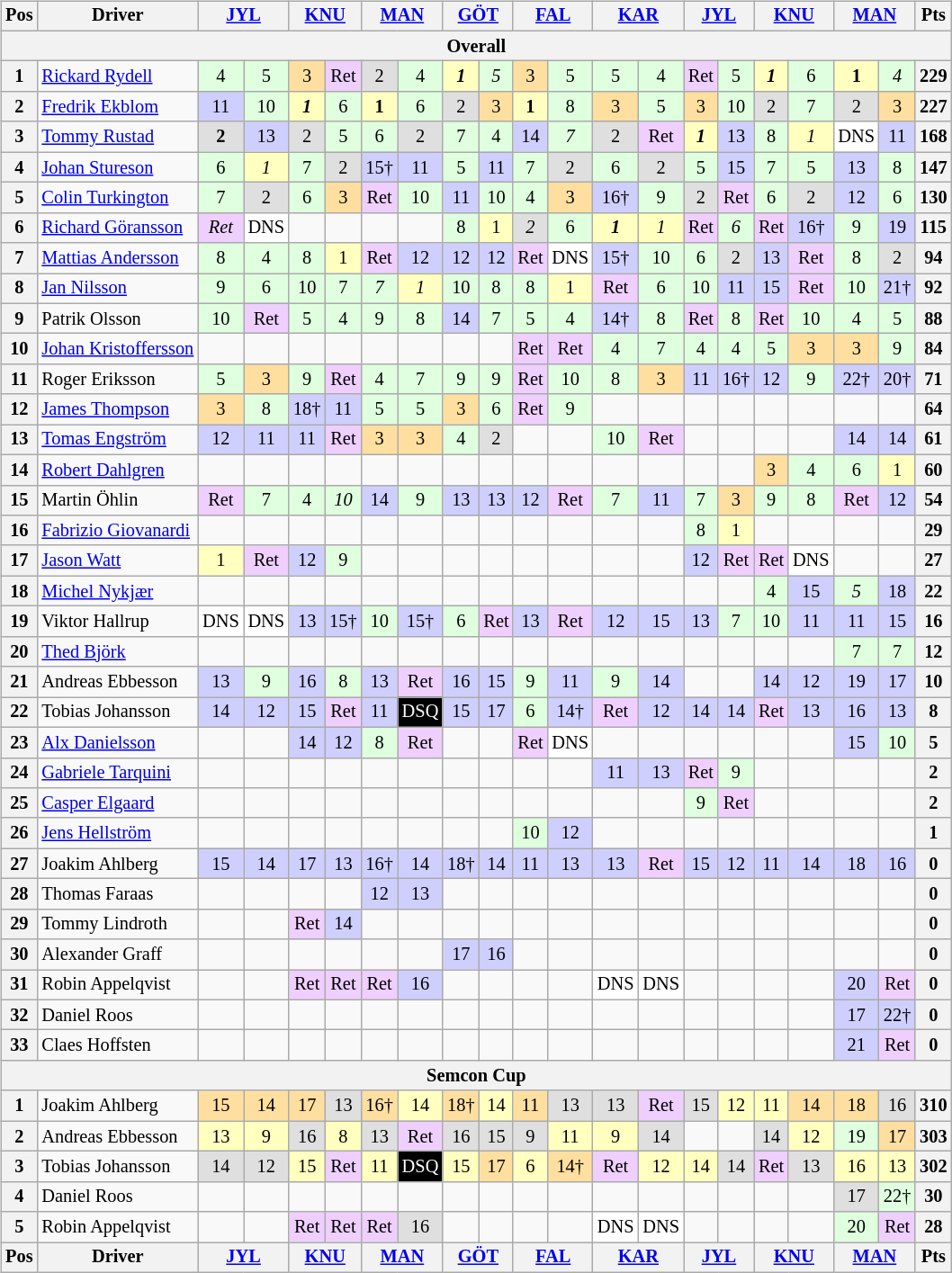<table>
<tr>
<td><br><table class="wikitable" style="font-size: 85%; text-align: center;">
<tr valign="top">
<th valign="middle">Pos</th>
<th valign="middle">Driver</th>
<th colspan="2"><a href='#'>JYL</a><br></th>
<th colspan="2"><a href='#'>KNU</a><br></th>
<th colspan="2"><a href='#'>MAN</a><br></th>
<th colspan="2"><a href='#'>GÖT</a><br></th>
<th colspan="2"><a href='#'>FAL</a><br></th>
<th colspan="2"><a href='#'>KAR</a><br></th>
<th colspan="2"><a href='#'>JYL</a><br></th>
<th colspan="2"><a href='#'>KNU</a><br></th>
<th colspan="2"><a href='#'>MAN</a><br></th>
<th valign="middle">Pts</th>
</tr>
<tr>
<th colspan=21>Overall</th>
</tr>
<tr>
<th>1</th>
<td align=left> <a href='#'>Rickard Rydell</a></td>
<td style="background:#DFFFDF;">4</td>
<td style="background:#DFFFDF;">5</td>
<td style="background:#FFDF9F;">3</td>
<td style="background:#EFCFFF;">Ret</td>
<td style="background:#DFDFDF;">2</td>
<td style="background:#DFFFDF;">4</td>
<td style="background:#FFFFBF;"><strong><em>1</em></strong></td>
<td style="background:#DFFFDF;"><em>5</em></td>
<td style="background:#FFDF9F;">3</td>
<td style="background:#DFFFDF;">5</td>
<td style="background:#DFFFDF;">5</td>
<td style="background:#DFFFDF;">4</td>
<td style="background:#EFCFFF;">Ret</td>
<td style="background:#DFFFDF;">5</td>
<td style="background:#FFFFBF;"><strong><em>1</em></strong></td>
<td style="background:#DFFFDF;">6</td>
<td style="background:#FFFFBF;"><strong>1</strong></td>
<td style="background:#DFFFDF;"><em>4</em></td>
<th>229</th>
</tr>
<tr>
<th>2</th>
<td align=left> <a href='#'>Fredrik Ekblom</a></td>
<td style="background:#CFCFFF;">11</td>
<td style="background:#DFFFDF;">10</td>
<td style="background:#FFFFBF;"><strong><em>1</em></strong></td>
<td style="background:#DFFFDF;">6</td>
<td style="background:#FFFFBF;"><strong>1</strong></td>
<td style="background:#DFFFDF;">6</td>
<td style="background:#DFDFDF;">2</td>
<td style="background:#FFDF9F;">3</td>
<td style="background:#FFFFBF;"><strong>1</strong></td>
<td style="background:#DFFFDF;">8</td>
<td style="background:#FFDF9F;">3</td>
<td style="background:#DFFFDF;">5</td>
<td style="background:#FFDF9F;">3</td>
<td style="background:#DFFFDF;">10</td>
<td style="background:#DFDFDF;">2</td>
<td style="background:#DFFFDF;">7</td>
<td style="background:#DFDFDF;">2</td>
<td style="background:#FFDF9F;">3</td>
<th>227</th>
</tr>
<tr>
<th>3</th>
<td align=left> <a href='#'>Tommy Rustad</a></td>
<td style="background:#DFDFDF;"><strong>2</strong></td>
<td style="background:#CFCFFF;">13</td>
<td style="background:#DFDFDF;">2</td>
<td style="background:#DFFFDF;">5</td>
<td style="background:#DFFFDF;">6</td>
<td style="background:#DFDFDF;">2</td>
<td style="background:#DFFFDF;">7</td>
<td style="background:#DFFFDF;">4</td>
<td style="background:#CFCFFF;">14</td>
<td style="background:#DFFFDF;"><em>7</em></td>
<td style="background:#DFDFDF;">2</td>
<td style="background:#EFCFFF;">Ret</td>
<td style="background:#FFFFBF;"><strong><em>1</em></strong></td>
<td style="background:#CFCFFF;">13</td>
<td style="background:#DFFFDF;">8</td>
<td style="background:#FFFFBF;"><em>1</em></td>
<td style="background:#FFFFFF;">DNS</td>
<td style="background:#CFCFFF;">11</td>
<th>168</th>
</tr>
<tr>
<th>4</th>
<td align=left> <a href='#'>Johan Stureson</a></td>
<td style="background:#DFFFDF;">6</td>
<td style="background:#FFFFBF;"><em>1</em></td>
<td style="background:#DFFFDF;">7</td>
<td style="background:#DFDFDF;">2</td>
<td style="background:#CFCFFF;">15†</td>
<td style="background:#CFCFFF;">11</td>
<td style="background:#DFFFDF;">5</td>
<td style="background:#CFCFFF;">11</td>
<td style="background:#DFFFDF;">7</td>
<td style="background:#DFDFDF;">2</td>
<td style="background:#DFFFDF;">6</td>
<td style="background:#DFDFDF;">2</td>
<td style="background:#DFFFDF;">5</td>
<td style="background:#CFCFFF;">15</td>
<td style="background:#DFFFDF;">7</td>
<td style="background:#DFFFDF;">5</td>
<td style="background:#CFCFFF;">13</td>
<td style="background:#DFFFDF;">8</td>
<th>147</th>
</tr>
<tr>
<th>5</th>
<td align=left> <a href='#'>Colin Turkington</a></td>
<td style="background:#DFFFDF;">7</td>
<td style="background:#DFDFDF;">2</td>
<td style="background:#DFFFDF;">6</td>
<td style="background:#FFDF9F;">3</td>
<td style="background:#EFCFFF;">Ret</td>
<td style="background:#DFFFDF;">10</td>
<td style="background:#CFCFFF;">11</td>
<td style="background:#DFFFDF;">10</td>
<td style="background:#DFFFDF;">4</td>
<td style="background:#FFDF9F;">3</td>
<td style="background:#CFCFFF;">16†</td>
<td style="background:#DFFFDF;">9</td>
<td style="background:#DFDFDF;">2</td>
<td style="background:#EFCFFF;">Ret</td>
<td style="background:#DFFFDF;">6</td>
<td style="background:#DFDFDF;">2</td>
<td style="background:#CFCFFF;">12</td>
<td style="background:#DFFFDF;">6</td>
<th>130</th>
</tr>
<tr>
<th>6</th>
<td align=left> <a href='#'>Richard Göransson</a></td>
<td style="background:#EFCFFF;"><em>Ret</em></td>
<td style="background:#ffffff;">DNS</td>
<td></td>
<td></td>
<td></td>
<td></td>
<td style="background:#DFFFDF;">8</td>
<td style="background:#FFFFBF;">1</td>
<td style="background:#DFDFDF;"><em>2</em></td>
<td style="background:#DFFFDF;">6</td>
<td style="background:#FFFFBF;"><strong><em>1</em></strong></td>
<td style="background:#FFFFBF;"><em>1</em></td>
<td style="background:#EFCFFF;">Ret</td>
<td style="background:#DFFFDF;"><em>6</em></td>
<td style="background:#EFCFFF;">Ret</td>
<td style="background:#CFCFFF;">16†</td>
<td style="background:#DFFFDF;">9</td>
<td style="background:#CFCFFF;">19</td>
<th>115</th>
</tr>
<tr>
<th>7</th>
<td align=left> <a href='#'>Mattias Andersson</a></td>
<td style="background:#DFFFDF;">8</td>
<td style="background:#DFFFDF;">4</td>
<td style="background:#DFFFDF;">8</td>
<td style="background:#FFFFBF;">1</td>
<td style="background:#EFCFFF;">Ret</td>
<td style="background:#CFCFFF;">12</td>
<td style="background:#CFCFFF;">12</td>
<td style="background:#CFCFFF;">12</td>
<td style="background:#EFCFFF;">Ret</td>
<td style="background:#FFFFFF;">DNS</td>
<td style="background:#CFCFFF;">15†</td>
<td style="background:#DFFFDF;">10</td>
<td style="background:#DFFFDF;">6</td>
<td style="background:#DFDFDF;">2</td>
<td style="background:#CFCFFF;">13</td>
<td style="background:#EFCFFF;">Ret</td>
<td style="background:#DFFFDF;">8</td>
<td style="background:#DFDFDF;">2</td>
<th>94</th>
</tr>
<tr>
<th>8</th>
<td align=left> <a href='#'>Jan Nilsson</a></td>
<td style="background:#DFFFDF;">9</td>
<td style="background:#DFFFDF;">6</td>
<td style="background:#DFFFDF;">10</td>
<td style="background:#DFFFDF;">7</td>
<td style="background:#DFFFDF;"><em>7</em></td>
<td style="background:#FFFFBF;"><em>1</em></td>
<td style="background:#DFFFDF;">10</td>
<td style="background:#DFFFDF;">8</td>
<td style="background:#DFFFDF;">8</td>
<td style="background:#FFFFBF;">1</td>
<td style="background:#EFCFFF;">Ret</td>
<td style="background:#DFFFDF;">6</td>
<td style="background:#DFFFDF;">10</td>
<td style="background:#CFCFFF;">11</td>
<td style="background:#CFCFFF;">15</td>
<td style="background:#EFCFFF;">Ret</td>
<td style="background:#DFFFDF;">10</td>
<td style="background:#CFCFFF;">21†</td>
<th>92</th>
</tr>
<tr>
<th>9</th>
<td align=left> Patrik Olsson</td>
<td style="background:#DFFFDF;">10</td>
<td style="background:#efcfff;">Ret</td>
<td style="background:#DFFFDF;">5</td>
<td style="background:#DFFFDF;">4</td>
<td style="background:#DFFFDF;">9</td>
<td style="background:#DFFFDF;">8</td>
<td style="background:#CFCFFF;">14</td>
<td style="background:#DFFFDF;">7</td>
<td style="background:#DFFFDF;">5</td>
<td style="background:#DFFFDF;">4</td>
<td style="background:#CFCFFF;">14†</td>
<td style="background:#DFFFDF;">8</td>
<td style="background:#efcfff;">Ret</td>
<td style="background:#DFFFDF;">8</td>
<td style="background:#efcfff;">Ret</td>
<td style="background:#DFFFDF;">10</td>
<td style="background:#DFFFDF;">4</td>
<td style="background:#DFFFDF;">5</td>
<th>88</th>
</tr>
<tr>
<th>10</th>
<td align=left> <a href='#'>Johan Kristoffersson</a></td>
<td></td>
<td></td>
<td></td>
<td></td>
<td></td>
<td></td>
<td></td>
<td></td>
<td style="background:#EFCFFF;">Ret</td>
<td style="background:#EFCFFF;">Ret</td>
<td style="background:#DFFFDF;">4</td>
<td style="background:#DFFFDF;">7</td>
<td style="background:#DFFFDF;">4</td>
<td style="background:#DFFFDF;">4</td>
<td style="background:#DFFFDF;">5</td>
<td style="background:#FFDF9F;">3</td>
<td style="background:#FFDF9F;">3</td>
<td style="background:#DFFFDF;">9</td>
<th>84</th>
</tr>
<tr>
<th>11</th>
<td align=left> Roger Eriksson</td>
<td style="background:#DFFFDF;">5</td>
<td style="background:#FFDF9F;">3</td>
<td style="background:#DFFFDF;">9</td>
<td style="background:#EFCFFF;">Ret</td>
<td style="background:#DFFFDF;">4</td>
<td style="background:#DFFFDF;">7</td>
<td style="background:#DFFFDF;">9</td>
<td style="background:#DFFFDF;">9</td>
<td style="background:#EFCFFF;">Ret</td>
<td style="background:#DFFFDF;">10</td>
<td style="background:#DFFFDF;">8</td>
<td style="background:#FFDF9F;">3</td>
<td style="background:#CFCFFF;">11</td>
<td style="background:#CFCFFF;">16†</td>
<td style="background:#CFCFFF;">12</td>
<td style="background:#DFFFDF;">9</td>
<td style="background:#CFCFFF;">22†</td>
<td style="background:#CFCFFF;">20†</td>
<th>71</th>
</tr>
<tr>
<th>12</th>
<td align=left> <a href='#'>James Thompson</a></td>
<td style="background:#FFDF9F;">3</td>
<td style="background:#DFFFDF;">8</td>
<td style="background:#CFCFFF;">18†</td>
<td style="background:#CFCFFF;">11</td>
<td style="background:#DFFFDF;">5</td>
<td style="background:#DFFFDF;">5</td>
<td style="background:#FFDF9F;">3</td>
<td style="background:#DFFFDF;">6</td>
<td style="background:#EFCFFF;">Ret</td>
<td style="background:#DFFFDF;">9</td>
<td></td>
<td></td>
<td></td>
<td></td>
<td></td>
<td></td>
<td></td>
<td></td>
<th>64</th>
</tr>
<tr>
<th>13</th>
<td align=left> <a href='#'>Tomas Engström</a></td>
<td style="background:#CFCFFF;">12</td>
<td style="background:#CFCFFF;">11</td>
<td style="background:#CFCFFF;">11</td>
<td style="background:#EFCFFF;">Ret</td>
<td style="background:#FFDF9F;">3</td>
<td style="background:#FFDF9F;">3</td>
<td style="background:#DFFFDF;">4</td>
<td style="background:#DFDFDF;">2</td>
<td></td>
<td></td>
<td style="background:#DFFFDF;">10</td>
<td style="background:#EFCFFF;">Ret</td>
<td></td>
<td></td>
<td></td>
<td></td>
<td style="background:#CFCFFF;">14</td>
<td style="background:#CFCFFF;">14</td>
<th>61</th>
</tr>
<tr>
<th>14</th>
<td align=left> <a href='#'>Robert Dahlgren</a></td>
<td></td>
<td></td>
<td></td>
<td></td>
<td></td>
<td></td>
<td></td>
<td></td>
<td></td>
<td></td>
<td></td>
<td></td>
<td></td>
<td></td>
<td style="background:#FFDF9F;">3</td>
<td style="background:#DFFFDF;">4</td>
<td style="background:#DFFFDF;">6</td>
<td style="background:#FFFFBF;">1</td>
<th>60</th>
</tr>
<tr>
<th>15</th>
<td align=left> Martin Öhlin</td>
<td style="background:#efcfff;">Ret</td>
<td style="background:#DFFFDF;">7</td>
<td style="background:#DFFFDF;">4</td>
<td style="background:#DFFFDF;"><em>10</em></td>
<td style="background:#CFCFFF;">14</td>
<td style="background:#DFFFDF;">9</td>
<td style="background:#CFCFFF;">13</td>
<td style="background:#CFCFFF;">13</td>
<td style="background:#CFCFFF;">12</td>
<td style="background:#efcfff;">Ret</td>
<td style="background:#DFFFDF;">7</td>
<td style="background:#CFCFFF;">11</td>
<td style="background:#DFFFDF;">7</td>
<td style="background:#FFDF9F;">3</td>
<td style="background:#DFFFDF;">9</td>
<td style="background:#DFFFDF;">8</td>
<td style="background:#efcfff;">Ret</td>
<td style="background:#CFCFFF;">12</td>
<th>54</th>
</tr>
<tr>
<th>16</th>
<td align=left> <a href='#'>Fabrizio Giovanardi</a></td>
<td></td>
<td></td>
<td></td>
<td></td>
<td></td>
<td></td>
<td></td>
<td></td>
<td></td>
<td></td>
<td></td>
<td></td>
<td style="background:#DFFFDF;">8</td>
<td style="background:#FFFFBF;">1</td>
<td></td>
<td></td>
<td></td>
<td></td>
<th>29</th>
</tr>
<tr>
<th>17</th>
<td align=left> <a href='#'>Jason Watt</a></td>
<td style="background:#FFFFBF;">1</td>
<td style="background:#EFCFFF;">Ret</td>
<td style="background:#CFCFFF;">12</td>
<td style="background:#DFFFDF;">9</td>
<td></td>
<td></td>
<td></td>
<td></td>
<td></td>
<td></td>
<td></td>
<td></td>
<td style="background:#CFCFFF;">12</td>
<td style="background:#EFCFFF;">Ret</td>
<td style="background:#EFCFFF;">Ret</td>
<td style="background:#ffffff;">DNS</td>
<td></td>
<td></td>
<th>27</th>
</tr>
<tr>
<th>18</th>
<td align=left> <a href='#'>Michel Nykjær</a></td>
<td></td>
<td></td>
<td></td>
<td></td>
<td></td>
<td></td>
<td></td>
<td></td>
<td></td>
<td></td>
<td></td>
<td></td>
<td></td>
<td></td>
<td style="background:#DFFFDF;">4</td>
<td style="background:#CFCFFF;">15</td>
<td style="background:#DFFFDF;"><em>5</em></td>
<td style="background:#CFCFFF;">18</td>
<th>22</th>
</tr>
<tr>
<th>19</th>
<td align=left> Viktor Hallrup</td>
<td style="background:#ffffff;">DNS</td>
<td style="background:#ffffff;">DNS</td>
<td style="background:#CFCFFF;">13</td>
<td style="background:#CFCFFF;">15†</td>
<td style="background:#DFFFDF;">10</td>
<td style="background:#CFCFFF;">15†</td>
<td style="background:#DFFFDF;">6</td>
<td style="background:#efcfff;">Ret</td>
<td style="background:#CFCFFF;">13</td>
<td style="background:#efcfff;">Ret</td>
<td style="background:#CFCFFF;">12</td>
<td style="background:#CFCFFF;">15</td>
<td style="background:#CFCFFF;">13</td>
<td style="background:#DFFFDF;">7</td>
<td style="background:#DFFFDF;">10</td>
<td style="background:#CFCFFF;">11</td>
<td style="background:#CFCFFF;">11</td>
<td style="background:#CFCFFF;">15</td>
<th>16</th>
</tr>
<tr>
<th>20</th>
<td align=left> <a href='#'>Thed Björk</a></td>
<td></td>
<td></td>
<td></td>
<td></td>
<td></td>
<td></td>
<td></td>
<td></td>
<td></td>
<td></td>
<td></td>
<td></td>
<td></td>
<td></td>
<td></td>
<td></td>
<td style="background:#DFFFDF;">7</td>
<td style="background:#DFFFDF;">7</td>
<th>12</th>
</tr>
<tr>
<th>21</th>
<td align=left> Andreas Ebbesson</td>
<td style="background:#CFCFFF;">13</td>
<td style="background:#DFFFDF;">9</td>
<td style="background:#CFCFFF;">16</td>
<td style="background:#DFFFDF;">8</td>
<td style="background:#CFCFFF;">13</td>
<td style="background:#efcfff;">Ret</td>
<td style="background:#CFCFFF;">16</td>
<td style="background:#CFCFFF;">15</td>
<td style="background:#DFFFDF;">9</td>
<td style="background:#CFCFFF;">11</td>
<td style="background:#DFFFDF;">9</td>
<td style="background:#CFCFFF;">14</td>
<td></td>
<td></td>
<td style="background:#CFCFFF;">14</td>
<td style="background:#CFCFFF;">12</td>
<td style="background:#CFCFFF;">19</td>
<td style="background:#CFCFFF;">17</td>
<th>10</th>
</tr>
<tr>
<th>22</th>
<td align=left> Tobias Johansson</td>
<td style="background:#CFCFFF;">14</td>
<td style="background:#CFCFFF;">12</td>
<td style="background:#CFCFFF;">15</td>
<td style="background:#EFCFFF;">Ret</td>
<td style="background:#CFCFFF;">11</td>
<td style="background:#000000; color:white">DSQ</td>
<td style="background:#CFCFFF;">15</td>
<td style="background:#CFCFFF;">17</td>
<td style="background:#DFFFDF;">6</td>
<td style="background:#CFCFFF;">14†</td>
<td style="background:#EFCFFF;">Ret</td>
<td style="background:#CFCFFF;">12</td>
<td style="background:#CFCFFF;">14</td>
<td style="background:#CFCFFF;">14</td>
<td style="background:#EFCFFF;">Ret</td>
<td style="background:#CFCFFF;">13</td>
<td style="background:#CFCFFF;">16</td>
<td style="background:#CFCFFF;">13</td>
<th>8</th>
</tr>
<tr>
<th>23</th>
<td align=left> <a href='#'>Alx Danielsson</a></td>
<td></td>
<td></td>
<td style="background:#CFCFFF;">14</td>
<td style="background:#CFCFFF;">12</td>
<td style="background:#DFFFDF;">8</td>
<td style="background:#efcfff;">Ret</td>
<td></td>
<td></td>
<td style="background:#EFCFFF;">Ret</td>
<td style="background:#FFFFFF;">DNS</td>
<td></td>
<td></td>
<td></td>
<td></td>
<td></td>
<td></td>
<td style="background:#CFCFFF;">15</td>
<td style="background:#DFFFDF;">10</td>
<th>5</th>
</tr>
<tr>
<th>24</th>
<td align=left> <a href='#'>Gabriele Tarquini</a></td>
<td></td>
<td></td>
<td></td>
<td></td>
<td></td>
<td></td>
<td></td>
<td></td>
<td></td>
<td></td>
<td style="background:#CFCFFF;">11</td>
<td style="background:#CFCFFF;">13</td>
<td style="background:#EFCFFF;">Ret</td>
<td style="background:#DFFFDF;">9</td>
<td></td>
<td></td>
<td></td>
<td></td>
<th>2</th>
</tr>
<tr>
<th>25</th>
<td align=left> <a href='#'>Casper Elgaard</a></td>
<td></td>
<td></td>
<td></td>
<td></td>
<td></td>
<td></td>
<td></td>
<td></td>
<td></td>
<td></td>
<td></td>
<td></td>
<td style="background:#DFFFDF;">9</td>
<td style="background:#EFCFFF;">Ret</td>
<td></td>
<td></td>
<td></td>
<td></td>
<th>2</th>
</tr>
<tr>
<th>26</th>
<td align=left> <a href='#'>Jens Hellström</a></td>
<td></td>
<td></td>
<td></td>
<td></td>
<td></td>
<td></td>
<td></td>
<td></td>
<td style="background:#DFFFDF;">10</td>
<td style="background:#CFCFFF;">12</td>
<td></td>
<td></td>
<td></td>
<td></td>
<td></td>
<td></td>
<td></td>
<td></td>
<th>1</th>
</tr>
<tr>
<th>27</th>
<td align=left> Joakim Ahlberg</td>
<td style="background:#CFCFFF;">15</td>
<td style="background:#CFCFFF;">14</td>
<td style="background:#CFCFFF;">17</td>
<td style="background:#CFCFFF;">13</td>
<td style="background:#CFCFFF;">16†</td>
<td style="background:#CFCFFF;">14</td>
<td style="background:#CFCFFF;">18†</td>
<td style="background:#CFCFFF;">14</td>
<td style="background:#CFCFFF;">11</td>
<td style="background:#CFCFFF;">13</td>
<td style="background:#CFCFFF;">13</td>
<td style="background:#EFCFFF;">Ret</td>
<td style="background:#CFCFFF;">15</td>
<td style="background:#CFCFFF;">12</td>
<td style="background:#CFCFFF;">11</td>
<td style="background:#CFCFFF;">14</td>
<td style="background:#CFCFFF;">18</td>
<td style="background:#CFCFFF;">16</td>
<th>0</th>
</tr>
<tr>
<th>28</th>
<td align=left> Thomas Faraas</td>
<td></td>
<td></td>
<td></td>
<td></td>
<td style="background:#CFCFFF;">12</td>
<td style="background:#CFCFFF;">13</td>
<td></td>
<td></td>
<td></td>
<td></td>
<td></td>
<td></td>
<td></td>
<td></td>
<td></td>
<td></td>
<td></td>
<td></td>
<th>0</th>
</tr>
<tr>
<th>29</th>
<td align=left> Tommy Lindroth</td>
<td></td>
<td></td>
<td style="background:#EFCFFF;">Ret</td>
<td style="background:#CFCFFF;">14</td>
<td></td>
<td></td>
<td></td>
<td></td>
<td></td>
<td></td>
<td></td>
<td></td>
<td></td>
<td></td>
<td></td>
<td></td>
<td></td>
<td></td>
<th>0</th>
</tr>
<tr>
<th>30</th>
<td align=left> Alexander Graff</td>
<td></td>
<td></td>
<td></td>
<td></td>
<td></td>
<td></td>
<td style="background:#CFCFFF;">17</td>
<td style="background:#CFCFFF;">16</td>
<td></td>
<td></td>
<td></td>
<td></td>
<td></td>
<td></td>
<td></td>
<td></td>
<td></td>
<td></td>
<th>0</th>
</tr>
<tr>
<th>31</th>
<td align=left> Robin Appelqvist</td>
<td></td>
<td></td>
<td style="background:#EFCFFF;">Ret</td>
<td style="background:#EFCFFF;">Ret</td>
<td style="background:#EFCFFF;">Ret</td>
<td style="background:#CFCFFF;">16</td>
<td></td>
<td></td>
<td></td>
<td></td>
<td style="background:#FFFFFF;">DNS</td>
<td style="background:#FFFFFF;">DNS</td>
<td></td>
<td></td>
<td></td>
<td></td>
<td style="background:#CFCFFF;">20</td>
<td style="background:#EFCFFF;">Ret</td>
<th>0</th>
</tr>
<tr>
<th>32</th>
<td align=left> Daniel Roos</td>
<td></td>
<td></td>
<td></td>
<td></td>
<td></td>
<td></td>
<td></td>
<td></td>
<td></td>
<td></td>
<td></td>
<td></td>
<td></td>
<td></td>
<td></td>
<td></td>
<td style="background:#CFCFFF;">17</td>
<td style="background:#CFCFFF;">22†</td>
<th>0</th>
</tr>
<tr>
<th>33</th>
<td align=left> Claes Hoffsten</td>
<td></td>
<td></td>
<td></td>
<td></td>
<td></td>
<td></td>
<td></td>
<td></td>
<td></td>
<td></td>
<td></td>
<td></td>
<td></td>
<td></td>
<td></td>
<td></td>
<td style="background:#CFCFFF;">21</td>
<td style="background:#EFCFFF;">Ret</td>
<th>0</th>
</tr>
<tr>
<th colspan=21>Semcon Cup</th>
</tr>
<tr>
<th>1</th>
<td align=left> Joakim Ahlberg</td>
<td style="background:#FFDF9F;">15</td>
<td style="background:#FFDF9F;">14</td>
<td style="background:#FFDF9F;">17</td>
<td style="background:#DFDFDF;">13</td>
<td style="background:#FFDF9F;">16†</td>
<td style="background:#FFFFBF;">14</td>
<td style="background:#FFDF9F;">18†</td>
<td style="background:#FFFFBF;">14</td>
<td style="background:#FFDF9F;">11</td>
<td style="background:#DFDFDF;">13</td>
<td style="background:#DFDFDF;">13</td>
<td style="background:#EFCFFF;">Ret</td>
<td style="background:#DFDFDF;">15</td>
<td style="background:#FFFFBF;">12</td>
<td style="background:#FFFFBF;">11</td>
<td style="background:#FFDF9F;">14</td>
<td style="background:#FFDF9F;">18</td>
<td style="background:#DFDFDF;">16</td>
<th>310</th>
</tr>
<tr>
<th>2</th>
<td align=left> Andreas Ebbesson</td>
<td style="background:#FFFFBF;">13</td>
<td style="background:#FFFFBF;">9</td>
<td style="background:#DFDFDF;">16</td>
<td style="background:#FFFFBF;">8</td>
<td style="background:#DFDFDF;">13</td>
<td style="background:#EFCFFF;">Ret</td>
<td style="background:#DFDFDF;">16</td>
<td style="background:#DFDFDF;">15</td>
<td style="background:#DFDFDF;">9</td>
<td style="background:#FFFFBF;">11</td>
<td style="background:#FFFFBF;">9</td>
<td style="background:#DFDFDF;">14</td>
<td></td>
<td></td>
<td style="background:#DFDFDF;">14</td>
<td style="background:#FFFFBF;">12</td>
<td style="background:#DFFFDF;">19</td>
<td style="background:#FFDF9F;">17</td>
<th>303</th>
</tr>
<tr>
<th>3</th>
<td align=left> Tobias Johansson</td>
<td style="background:#DFDFDF;">14</td>
<td style="background:#DFDFDF;">12</td>
<td style="background:#FFFFBF;">15</td>
<td style="background:#EFCFFF;">Ret</td>
<td style="background:#FFFFBF;">11</td>
<td style="background:#000000; color:white">DSQ</td>
<td style="background:#FFFFBF;">15</td>
<td style="background:#FFDF9F;">17</td>
<td style="background:#FFFFBF;">6</td>
<td style="background:#FFDF9F;">14†</td>
<td style="background:#EFCFFF;">Ret</td>
<td style="background:#FFFFBF;">12</td>
<td style="background:#FFFFBF;">14</td>
<td style="background:#DFDFDF;">14</td>
<td style="background:#EFCFFF;">Ret</td>
<td style="background:#DFDFDF;">13</td>
<td style="background:#FFFFBF;">16</td>
<td style="background:#FFFFBF;">13</td>
<th>302</th>
</tr>
<tr>
<th>4</th>
<td align=left> Daniel Roos</td>
<td></td>
<td></td>
<td></td>
<td></td>
<td></td>
<td></td>
<td></td>
<td></td>
<td></td>
<td></td>
<td></td>
<td></td>
<td></td>
<td></td>
<td></td>
<td></td>
<td style="background:#DFDFDF;">17</td>
<td style="background:#DFFFDF;">22†</td>
<th>30</th>
</tr>
<tr>
<th>5</th>
<td align=left> Robin Appelqvist</td>
<td></td>
<td></td>
<td style="background:#EFCFFF;">Ret</td>
<td style="background:#EFCFFF;">Ret</td>
<td style="background:#EFCFFF;">Ret</td>
<td style="background:#DFDFDF;">16</td>
<td></td>
<td></td>
<td></td>
<td></td>
<td style="background:#FFFFFF;">DNS</td>
<td style="background:#FFFFFF;">DNS</td>
<td></td>
<td></td>
<td></td>
<td></td>
<td style="background:#DFFFDF;">20</td>
<td style="background:#EFCFFF;">Ret</td>
<th>28</th>
</tr>
<tr valign="top">
<th valign="middle">Pos</th>
<th valign="middle">Driver</th>
<th colspan="2"><a href='#'>JYL</a><br></th>
<th colspan="2"><a href='#'>KNU</a><br></th>
<th colspan="2"><a href='#'>MAN</a><br></th>
<th colspan="2"><a href='#'>GÖT</a><br></th>
<th colspan="2"><a href='#'>FAL</a><br></th>
<th colspan="2"><a href='#'>KAR</a><br></th>
<th colspan="2"><a href='#'>JYL</a><br></th>
<th colspan="2"><a href='#'>KNU</a><br></th>
<th colspan="2"><a href='#'>MAN</a><br></th>
<th valign="middle">Pts</th>
</tr>
</table>
</td>
<td valign="top"><br></td>
</tr>
</table>
